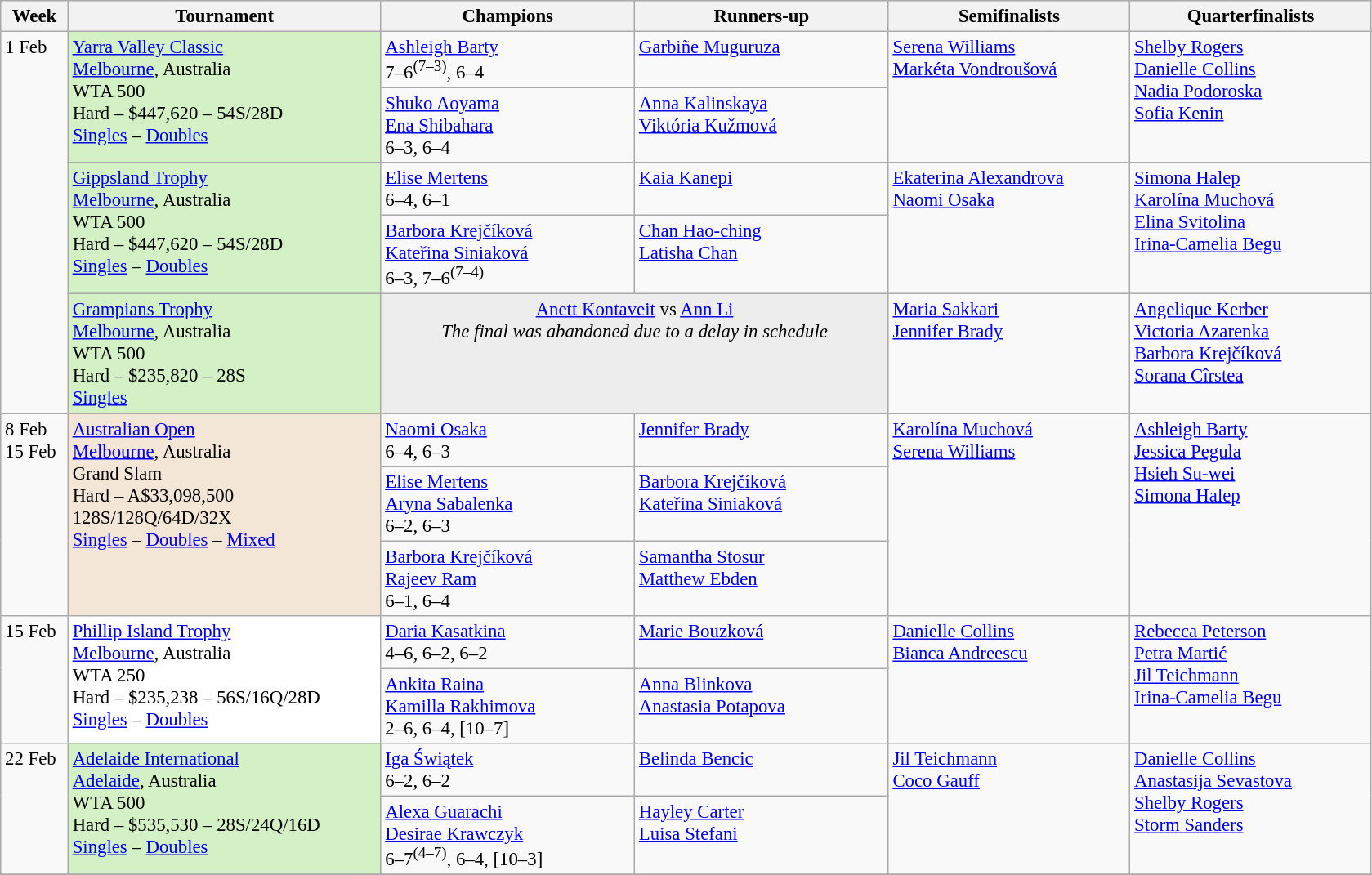<table class=wikitable style=font-size:95%>
<tr>
<th style="width:48px;">Week</th>
<th style="width:248px;">Tournament</th>
<th style="width:200px;">Champions</th>
<th style="width:200px;">Runners-up</th>
<th style="width:190px;">Semifinalists</th>
<th style="width:190px;">Quarterfinalists</th>
</tr>
<tr style="vertical-align:top">
<td rowspan=5>1 Feb</td>
<td style="background:#D4F1C5;" rowspan=2><a href='#'>Yarra Valley Classic</a><br> <a href='#'>Melbourne</a>, Australia<br>WTA 500<br>Hard – $447,620 – 54S/28D <br><a href='#'>Singles</a> – <a href='#'>Doubles</a></td>
<td> <a href='#'>Ashleigh Barty</a><br>7–6<sup>(7–3)</sup>, 6–4</td>
<td> <a href='#'>Garbiñe Muguruza</a></td>
<td rowspan=2> <a href='#'>Serena Williams</a> <br>  <a href='#'>Markéta Vondroušová</a></td>
<td rowspan=2> <a href='#'>Shelby Rogers</a> <br> <a href='#'>Danielle Collins</a> <br> <a href='#'>Nadia Podoroska</a> <br>  <a href='#'>Sofia Kenin</a></td>
</tr>
<tr style="vertical-align:top">
<td> <a href='#'>Shuko Aoyama</a> <br>  <a href='#'>Ena Shibahara</a> <br> 6–3, 6–4</td>
<td> <a href='#'>Anna Kalinskaya</a> <br>  <a href='#'>Viktória Kužmová</a></td>
</tr>
<tr style="vertical-align:top">
<td style="background:#D4F1C5;" rowspan=2><a href='#'>Gippsland Trophy</a><br> <a href='#'>Melbourne</a>, Australia<br>WTA 500<br>Hard – $447,620 – 54S/28D <br><a href='#'>Singles</a> – <a href='#'>Doubles</a></td>
<td> <a href='#'>Elise Mertens</a> <br> 6–4, 6–1</td>
<td> <a href='#'>Kaia Kanepi</a></td>
<td rowspan=2> <a href='#'>Ekaterina Alexandrova</a> <br>  <a href='#'>Naomi Osaka</a></td>
<td rowspan=2> <a href='#'>Simona Halep</a> <br>  <a href='#'>Karolína Muchová</a>  <br> <a href='#'>Elina Svitolina</a> <br>  <a href='#'>Irina-Camelia Begu</a></td>
</tr>
<tr style="vertical-align:top">
<td> <a href='#'>Barbora Krejčíková</a> <br>  <a href='#'>Kateřina Siniaková</a> <br> 6–3, 7–6<sup>(7–4)</sup></td>
<td> <a href='#'>Chan Hao-ching</a> <br>  <a href='#'>Latisha Chan</a></td>
</tr>
<tr style="vertical-align:top">
<td style="background:#D4F1C5;"><a href='#'>Grampians Trophy</a><br> <a href='#'>Melbourne</a>, Australia<br>WTA 500<br>Hard – $235,820 – 28S <br><a href='#'>Singles</a></td>
<td colspan="2" style="text-align:center; background:#ededed;"> <a href='#'>Anett Kontaveit</a> vs  <a href='#'>Ann Li</a><br><em>The final was abandoned due to a delay in schedule</em></td>
<td> <a href='#'>Maria Sakkari</a> <br>  <a href='#'>Jennifer Brady</a></td>
<td> <a href='#'>Angelique Kerber</a> <br> <a href='#'>Victoria Azarenka</a> <br> <a href='#'>Barbora Krejčíková</a> <br> <a href='#'>Sorana Cîrstea</a></td>
</tr>
<tr style="vertical-align:top">
<td rowspan=3>8 Feb <br>15 Feb</td>
<td style="background:#F3E6D7;" rowspan=3><a href='#'>Australian Open</a><br> <a href='#'>Melbourne</a>, Australia<br>Grand Slam<br>Hard – A$33,098,500 <br>128S/128Q/64D/32X <br><a href='#'>Singles</a> – <a href='#'>Doubles</a> – <a href='#'>Mixed</a></td>
<td> <a href='#'>Naomi Osaka</a> <br> 6–4, 6–3</td>
<td> <a href='#'>Jennifer Brady</a></td>
<td rowspan=3> <a href='#'>Karolína Muchová</a> <br> <a href='#'>Serena Williams</a></td>
<td rowspan=3> <a href='#'>Ashleigh Barty</a> <br> <a href='#'>Jessica Pegula</a> <br>  <a href='#'>Hsieh Su-wei</a> <br> <a href='#'>Simona Halep</a></td>
</tr>
<tr style="vertical-align:top">
<td> <a href='#'>Elise Mertens</a> <br>  <a href='#'>Aryna Sabalenka</a> <br> 6–2, 6–3</td>
<td> <a href='#'>Barbora Krejčíková</a> <br>  <a href='#'>Kateřina Siniaková</a></td>
</tr>
<tr style="vertical-align:top">
<td> <a href='#'>Barbora Krejčíková</a> <br>  <a href='#'>Rajeev Ram</a> <br> 6–1, 6–4</td>
<td> <a href='#'>Samantha Stosur</a> <br>  <a href='#'>Matthew Ebden</a></td>
</tr>
<tr style="vertical-align:top">
<td rowspan=2>15 Feb</td>
<td style="background:#fff;" rowspan=2><a href='#'>Phillip Island Trophy</a><br> <a href='#'>Melbourne</a>, Australia<br>WTA 250<br>Hard – $235,238 – 56S/16Q/28D <br><a href='#'>Singles</a> – <a href='#'>Doubles</a></td>
<td> <a href='#'>Daria Kasatkina</a> <br> 4–6, 6–2, 6–2</td>
<td> <a href='#'>Marie Bouzková</a></td>
<td rowspan=2> <a href='#'>Danielle Collins</a> <br>  <a href='#'>Bianca Andreescu</a></td>
<td rowspan=2> <a href='#'>Rebecca Peterson</a> <br> <a href='#'>Petra Martić</a> <br>  <a href='#'>Jil Teichmann</a> <br>  <a href='#'>Irina-Camelia Begu</a></td>
</tr>
<tr style="vertical-align:top">
<td> <a href='#'>Ankita Raina</a> <br>  <a href='#'>Kamilla Rakhimova</a> <br> 2–6, 6–4, [10–7]</td>
<td> <a href='#'>Anna Blinkova</a> <br>  <a href='#'>Anastasia Potapova</a></td>
</tr>
<tr style="vertical-align:top">
<td rowspan=2>22 Feb</td>
<td style="background:#D4F1C5;" rowspan=2><a href='#'>Adelaide International</a><br> <a href='#'>Adelaide</a>, Australia<br>WTA 500<br>Hard – $535,530 – 28S/24Q/16D <br><a href='#'>Singles</a> – <a href='#'>Doubles</a></td>
<td> <a href='#'>Iga Świątek</a> <br> 6–2, 6–2</td>
<td> <a href='#'>Belinda Bencic</a></td>
<td rowspan=2> <a href='#'>Jil Teichmann</a> <br>  <a href='#'>Coco Gauff</a></td>
<td rowspan=2> <a href='#'>Danielle Collins</a> <br> <a href='#'>Anastasija Sevastova</a> <br>  <a href='#'>Shelby Rogers</a> <br>  <a href='#'>Storm Sanders</a></td>
</tr>
<tr style="vertical-align:top">
<td> <a href='#'>Alexa Guarachi</a> <br>  <a href='#'>Desirae Krawczyk</a> <br> 6–7<sup>(4–7)</sup>, 6–4, [10–3]</td>
<td> <a href='#'>Hayley Carter</a> <br>  <a href='#'>Luisa Stefani</a></td>
</tr>
<tr style="vertical-align:top">
</tr>
</table>
